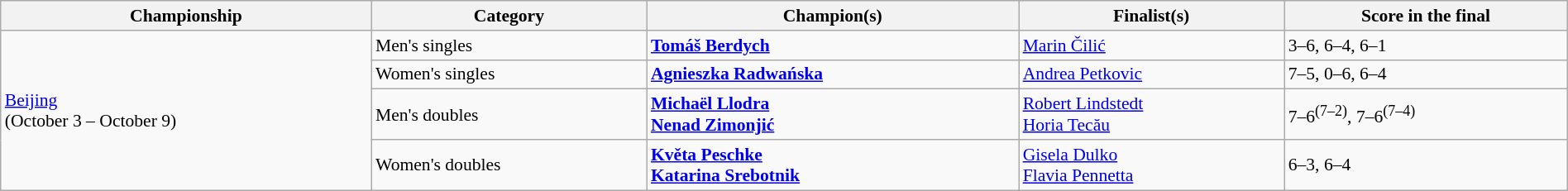<table class="wikitable" style="font-size:90%;" width=100%>
<tr>
<th>Championship</th>
<th>Category</th>
<th>Champion(s)</th>
<th>Finalist(s)</th>
<th>Score in the final</th>
</tr>
<tr>
<td rowspan="4"><a href='#'>Beijing</a><br>(October 3 – October 9)</td>
<td>Men's singles</td>
<td> <strong><a href='#'>Tomáš Berdych</a></strong></td>
<td> <a href='#'>Marin Čilić</a></td>
<td>3–6, 6–4, 6–1</td>
</tr>
<tr>
<td>Women's singles</td>
<td> <strong><a href='#'>Agnieszka Radwańska</a></strong></td>
<td> <a href='#'>Andrea Petkovic</a></td>
<td>7–5, 0–6, 6–4</td>
</tr>
<tr>
<td>Men's doubles</td>
<td> <strong><a href='#'>Michaël Llodra</a></strong> <br> <strong><a href='#'>Nenad Zimonjić</a></strong></td>
<td> <a href='#'>Robert Lindstedt</a> <br> <a href='#'>Horia Tecău</a></td>
<td>7–6<sup>(7–2)</sup>, 7–6<sup>(7–4)</sup></td>
</tr>
<tr>
<td>Women's doubles</td>
<td> <strong><a href='#'>Květa Peschke</a></strong> <br> <strong><a href='#'>Katarina Srebotnik</a></strong></td>
<td> <a href='#'>Gisela Dulko</a> <br> <a href='#'>Flavia Pennetta</a></td>
<td>6–3, 6–4</td>
</tr>
</table>
